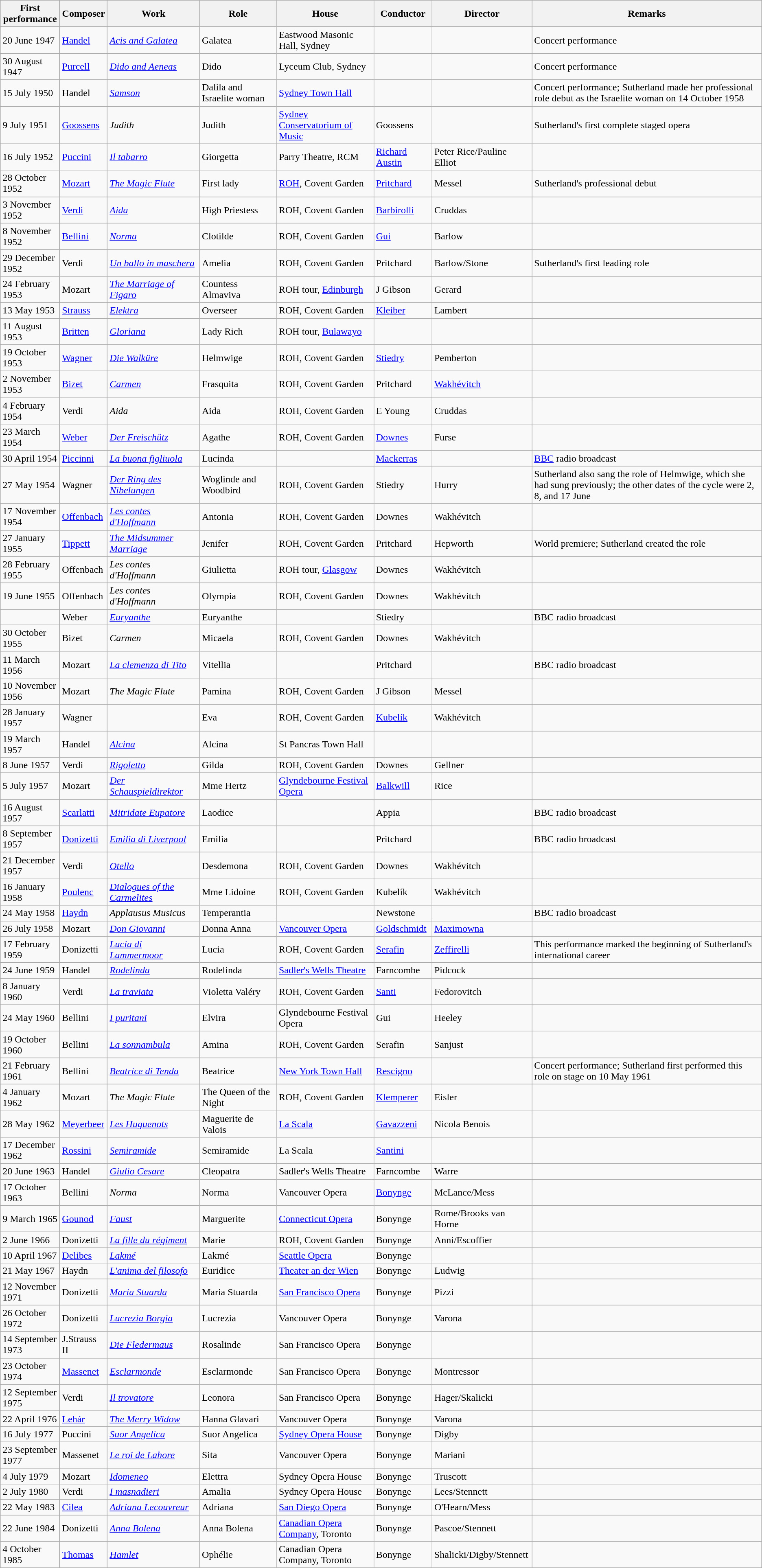<table class="wikitable sortable">
<tr>
<th style="width:90px;">First performance</th>
<th>Composer</th>
<th>Work</th>
<th>Role</th>
<th>House</th>
<th>Conductor</th>
<th>Director</th>
<th class="unsortable">Remarks</th>
</tr>
<tr>
<td>20 June 1947</td>
<td><a href='#'>Handel</a></td>
<td><em><a href='#'>Acis and Galatea</a></em></td>
<td>Galatea</td>
<td>Eastwood Masonic Hall, Sydney</td>
<td></td>
<td></td>
<td>Concert performance</td>
</tr>
<tr>
<td>30 August 1947</td>
<td><a href='#'>Purcell</a></td>
<td><em><a href='#'>Dido and Aeneas</a></em></td>
<td>Dido</td>
<td>Lyceum Club, Sydney</td>
<td></td>
<td></td>
<td>Concert performance</td>
</tr>
<tr>
<td>15 July 1950</td>
<td>Handel</td>
<td><em><a href='#'>Samson</a></em></td>
<td>Dalila and Israelite woman</td>
<td><a href='#'>Sydney Town Hall</a></td>
<td></td>
<td></td>
<td>Concert performance; Sutherland made her professional role debut as the Israelite woman on 14 October 1958</td>
</tr>
<tr>
<td>9 July 1951</td>
<td><a href='#'>Goossens</a></td>
<td><em>Judith</em></td>
<td>Judith</td>
<td><a href='#'>Sydney Conservatorium of Music</a></td>
<td>Goossens</td>
<td></td>
<td>Sutherland's first complete staged opera</td>
</tr>
<tr>
<td>16 July 1952</td>
<td><a href='#'>Puccini</a></td>
<td><em><a href='#'>Il tabarro</a></em></td>
<td>Giorgetta</td>
<td>Parry Theatre, RCM</td>
<td><a href='#'>Richard Austin</a></td>
<td>Peter Rice/Pauline Elliot</td>
<td></td>
</tr>
<tr>
<td>28 October 1952</td>
<td><a href='#'>Mozart</a></td>
<td><em><a href='#'>The Magic Flute</a></em></td>
<td>First lady</td>
<td><a href='#'>ROH</a>, Covent Garden</td>
<td><a href='#'>Pritchard</a></td>
<td>Messel</td>
<td>Sutherland's professional debut</td>
</tr>
<tr>
<td>3 November 1952</td>
<td><a href='#'>Verdi</a></td>
<td><em><a href='#'>Aida</a></em></td>
<td>High Priestess</td>
<td>ROH, Covent Garden</td>
<td><a href='#'>Barbirolli</a></td>
<td>Cruddas</td>
<td></td>
</tr>
<tr>
<td>8 November 1952</td>
<td><a href='#'>Bellini</a></td>
<td><em><a href='#'>Norma</a></em></td>
<td>Clotilde</td>
<td>ROH, Covent Garden</td>
<td><a href='#'>Gui</a></td>
<td>Barlow</td>
<td></td>
</tr>
<tr>
<td>29 December 1952</td>
<td>Verdi</td>
<td><em><a href='#'>Un ballo in maschera</a></em></td>
<td>Amelia</td>
<td>ROH, Covent Garden</td>
<td>Pritchard</td>
<td>Barlow/Stone</td>
<td>Sutherland's first leading role</td>
</tr>
<tr>
<td>24 February 1953</td>
<td>Mozart</td>
<td><em><a href='#'>The Marriage of Figaro</a></em></td>
<td>Countess Almaviva</td>
<td>ROH tour, <a href='#'>Edinburgh</a></td>
<td>J Gibson</td>
<td>Gerard</td>
<td></td>
</tr>
<tr>
<td>13 May 1953</td>
<td><a href='#'>Strauss</a></td>
<td><em><a href='#'>Elektra</a></em></td>
<td>Overseer</td>
<td>ROH, Covent Garden</td>
<td><a href='#'>Kleiber</a></td>
<td>Lambert</td>
<td></td>
</tr>
<tr>
<td>11 August 1953</td>
<td><a href='#'>Britten</a></td>
<td><em><a href='#'>Gloriana</a></em></td>
<td>Lady Rich</td>
<td>ROH tour, <a href='#'>Bulawayo</a></td>
<td></td>
<td></td>
<td></td>
</tr>
<tr>
<td>19 October 1953</td>
<td><a href='#'>Wagner</a></td>
<td><em><a href='#'>Die Walküre</a></em></td>
<td>Helmwige</td>
<td>ROH, Covent Garden</td>
<td><a href='#'>Stiedry</a></td>
<td>Pemberton</td>
<td></td>
</tr>
<tr>
<td>2 November 1953</td>
<td><a href='#'>Bizet</a></td>
<td><em><a href='#'>Carmen</a></em></td>
<td>Frasquita</td>
<td>ROH, Covent Garden</td>
<td>Pritchard</td>
<td><a href='#'>Wakhévitch</a></td>
<td></td>
</tr>
<tr>
<td>4 February 1954</td>
<td>Verdi</td>
<td><em>Aida</em></td>
<td>Aida</td>
<td>ROH, Covent Garden</td>
<td>E Young</td>
<td>Cruddas</td>
<td></td>
</tr>
<tr>
<td>23 March 1954</td>
<td><a href='#'>Weber</a></td>
<td><em><a href='#'>Der Freischütz</a></em></td>
<td>Agathe</td>
<td>ROH, Covent Garden</td>
<td><a href='#'>Downes</a></td>
<td>Furse</td>
<td></td>
</tr>
<tr>
<td>30 April 1954</td>
<td><a href='#'>Piccinni</a></td>
<td><em><a href='#'>La buona figliuola</a></em></td>
<td>Lucinda</td>
<td></td>
<td><a href='#'>Mackerras</a></td>
<td></td>
<td><a href='#'>BBC</a> radio broadcast</td>
</tr>
<tr>
<td>27 May 1954</td>
<td>Wagner</td>
<td><em><a href='#'>Der Ring des Nibelungen</a></em></td>
<td>Woglinde and Woodbird</td>
<td>ROH, Covent Garden</td>
<td>Stiedry</td>
<td>Hurry</td>
<td>Sutherland also sang the role of Helmwige, which she had sung previously; the other dates of the cycle were 2, 8, and 17 June</td>
</tr>
<tr>
<td>17 November 1954</td>
<td><a href='#'>Offenbach</a></td>
<td><em><a href='#'>Les contes d'Hoffmann</a></em></td>
<td>Antonia</td>
<td>ROH, Covent Garden</td>
<td>Downes</td>
<td>Wakhévitch</td>
<td></td>
</tr>
<tr>
<td>27 January 1955</td>
<td><a href='#'>Tippett</a></td>
<td><em><a href='#'>The Midsummer Marriage</a></em></td>
<td>Jenifer</td>
<td>ROH, Covent Garden</td>
<td>Pritchard</td>
<td>Hepworth</td>
<td>World premiere; Sutherland created the role</td>
</tr>
<tr>
<td>28 February 1955</td>
<td>Offenbach</td>
<td><em>Les contes d'Hoffmann</em></td>
<td>Giulietta</td>
<td>ROH tour, <a href='#'>Glasgow</a></td>
<td>Downes</td>
<td>Wakhévitch</td>
<td></td>
</tr>
<tr>
<td>19 June 1955</td>
<td>Offenbach</td>
<td><em>Les contes d'Hoffmann</em></td>
<td>Olympia</td>
<td>ROH, Covent Garden</td>
<td>Downes</td>
<td>Wakhévitch</td>
<td></td>
</tr>
<tr>
<td></td>
<td>Weber</td>
<td><em><a href='#'>Euryanthe</a></em></td>
<td>Euryanthe</td>
<td></td>
<td>Stiedry</td>
<td></td>
<td>BBC radio broadcast</td>
</tr>
<tr>
<td>30 October 1955</td>
<td>Bizet</td>
<td><em>Carmen</em></td>
<td>Micaela</td>
<td>ROH, Covent Garden</td>
<td>Downes</td>
<td>Wakhévitch</td>
<td></td>
</tr>
<tr>
<td>11 March 1956</td>
<td>Mozart</td>
<td><em><a href='#'>La clemenza di Tito</a></em></td>
<td>Vitellia</td>
<td></td>
<td>Pritchard</td>
<td></td>
<td>BBC radio broadcast</td>
</tr>
<tr>
<td>10 November 1956</td>
<td>Mozart</td>
<td><em>The Magic Flute</em></td>
<td>Pamina</td>
<td>ROH, Covent Garden</td>
<td>J Gibson</td>
<td>Messel</td>
<td></td>
</tr>
<tr>
<td>28 January 1957</td>
<td>Wagner</td>
<td></td>
<td>Eva</td>
<td>ROH, Covent Garden</td>
<td><a href='#'>Kubelík</a></td>
<td>Wakhévitch</td>
<td></td>
</tr>
<tr>
<td>19 March 1957</td>
<td>Handel</td>
<td><em><a href='#'>Alcina</a></em></td>
<td>Alcina</td>
<td>St Pancras Town Hall</td>
<td></td>
<td></td>
<td></td>
</tr>
<tr>
<td>8 June 1957</td>
<td>Verdi</td>
<td><em><a href='#'>Rigoletto</a></em></td>
<td>Gilda</td>
<td>ROH, Covent Garden</td>
<td>Downes</td>
<td>Gellner</td>
<td></td>
</tr>
<tr>
<td>5 July 1957</td>
<td>Mozart</td>
<td><em><a href='#'>Der Schauspieldirektor</a></em></td>
<td>Mme Hertz</td>
<td><a href='#'>Glyndebourne Festival Opera</a></td>
<td><a href='#'>Balkwill</a></td>
<td>Rice</td>
<td></td>
</tr>
<tr>
<td>16 August 1957</td>
<td><a href='#'>Scarlatti</a></td>
<td><em><a href='#'>Mitridate Eupatore</a></em></td>
<td>Laodice</td>
<td></td>
<td>Appia</td>
<td></td>
<td>BBC radio broadcast</td>
</tr>
<tr>
<td>8 September 1957</td>
<td><a href='#'>Donizetti</a></td>
<td><em><a href='#'>Emilia di Liverpool</a></em></td>
<td>Emilia</td>
<td></td>
<td>Pritchard</td>
<td></td>
<td>BBC radio broadcast</td>
</tr>
<tr>
<td>21 December 1957</td>
<td>Verdi</td>
<td><em><a href='#'>Otello</a></em></td>
<td>Desdemona</td>
<td>ROH, Covent Garden</td>
<td>Downes</td>
<td>Wakhévitch</td>
<td></td>
</tr>
<tr>
<td>16 January 1958</td>
<td><a href='#'>Poulenc</a></td>
<td><em><a href='#'>Dialogues of the Carmelites</a></em></td>
<td>Mme Lidoine</td>
<td>ROH, Covent Garden</td>
<td>Kubelík</td>
<td>Wakhévitch</td>
<td></td>
</tr>
<tr>
<td>24 May 1958</td>
<td><a href='#'>Haydn</a></td>
<td><em>Applausus Musicus</em></td>
<td>Temperantia</td>
<td></td>
<td>Newstone</td>
<td></td>
<td>BBC radio broadcast</td>
</tr>
<tr>
<td>26 July 1958</td>
<td>Mozart</td>
<td><em><a href='#'>Don Giovanni</a></em></td>
<td>Donna Anna</td>
<td><a href='#'>Vancouver Opera</a></td>
<td><a href='#'>Goldschmidt</a></td>
<td><a href='#'>Maximowna</a></td>
<td></td>
</tr>
<tr>
<td>17 February 1959</td>
<td>Donizetti</td>
<td><em><a href='#'>Lucia di Lammermoor</a></em></td>
<td>Lucia</td>
<td>ROH, Covent Garden</td>
<td><a href='#'>Serafin</a></td>
<td><a href='#'>Zeffirelli</a></td>
<td>This performance marked the beginning of Sutherland's international career</td>
</tr>
<tr>
<td>24 June 1959</td>
<td>Handel</td>
<td><em><a href='#'>Rodelinda</a></em></td>
<td>Rodelinda</td>
<td><a href='#'>Sadler's Wells Theatre</a></td>
<td>Farncombe</td>
<td>Pidcock</td>
<td></td>
</tr>
<tr>
<td>8 January 1960</td>
<td>Verdi</td>
<td><em><a href='#'>La traviata</a></em></td>
<td>Violetta Valéry</td>
<td>ROH, Covent Garden</td>
<td><a href='#'>Santi</a></td>
<td>Fedorovitch</td>
<td></td>
</tr>
<tr>
<td>24 May 1960</td>
<td>Bellini</td>
<td><em><a href='#'>I puritani</a></em></td>
<td>Elvira</td>
<td>Glyndebourne Festival Opera</td>
<td>Gui</td>
<td>Heeley</td>
<td></td>
</tr>
<tr>
<td>19 October 1960</td>
<td>Bellini</td>
<td><em><a href='#'>La sonnambula</a></em></td>
<td>Amina</td>
<td>ROH, Covent Garden</td>
<td>Serafin</td>
<td>Sanjust</td>
<td></td>
</tr>
<tr>
<td>21 February 1961</td>
<td>Bellini</td>
<td><em><a href='#'>Beatrice di Tenda</a></em></td>
<td>Beatrice</td>
<td><a href='#'>New York Town Hall</a></td>
<td><a href='#'>Rescigno</a></td>
<td></td>
<td>Concert performance; Sutherland first performed this role on stage on 10 May 1961</td>
</tr>
<tr>
<td>4 January 1962</td>
<td>Mozart</td>
<td><em>The Magic Flute</em></td>
<td>The Queen of the Night</td>
<td>ROH, Covent Garden</td>
<td><a href='#'>Klemperer</a></td>
<td>Eisler</td>
<td></td>
</tr>
<tr>
<td>28 May 1962</td>
<td><a href='#'>Meyerbeer</a></td>
<td><em><a href='#'>Les Huguenots</a></em></td>
<td>Maguerite de Valois</td>
<td><a href='#'>La Scala</a></td>
<td><a href='#'>Gavazzeni</a></td>
<td>Nicola Benois</td>
<td></td>
</tr>
<tr>
<td>17 December 1962</td>
<td><a href='#'>Rossini</a></td>
<td><em><a href='#'>Semiramide</a></em></td>
<td>Semiramide</td>
<td>La Scala</td>
<td><a href='#'>Santini</a></td>
<td></td>
<td></td>
</tr>
<tr>
<td>20 June 1963</td>
<td>Handel</td>
<td><em><a href='#'>Giulio Cesare</a></em></td>
<td>Cleopatra</td>
<td>Sadler's Wells Theatre</td>
<td>Farncombe</td>
<td>Warre</td>
<td></td>
</tr>
<tr>
<td>17 October 1963</td>
<td>Bellini</td>
<td><em>Norma</em></td>
<td>Norma</td>
<td>Vancouver Opera</td>
<td><a href='#'>Bonynge</a></td>
<td>McLance/Mess</td>
<td></td>
</tr>
<tr>
<td>9 March 1965</td>
<td><a href='#'>Gounod</a></td>
<td><em><a href='#'>Faust</a></em></td>
<td>Marguerite</td>
<td><a href='#'>Connecticut Opera</a></td>
<td>Bonynge</td>
<td>Rome/Brooks van Horne</td>
<td></td>
</tr>
<tr>
<td>2 June 1966</td>
<td>Donizetti</td>
<td><em><a href='#'>La fille du régiment</a></em></td>
<td>Marie</td>
<td>ROH, Covent Garden</td>
<td>Bonynge</td>
<td>Anni/Escoffier</td>
<td></td>
</tr>
<tr>
<td>10 April 1967</td>
<td><a href='#'>Delibes</a></td>
<td><em><a href='#'>Lakmé</a></em></td>
<td>Lakmé</td>
<td><a href='#'>Seattle Opera</a></td>
<td>Bonynge</td>
<td></td>
<td></td>
</tr>
<tr>
<td>21 May 1967</td>
<td>Haydn</td>
<td><em><a href='#'>L'anima del filosofo</a></em></td>
<td>Euridice</td>
<td><a href='#'>Theater an der Wien</a></td>
<td>Bonynge</td>
<td>Ludwig</td>
<td></td>
</tr>
<tr>
<td>12 November 1971</td>
<td>Donizetti</td>
<td><em><a href='#'>Maria Stuarda</a></em></td>
<td>Maria Stuarda</td>
<td><a href='#'>San Francisco Opera</a></td>
<td>Bonynge</td>
<td>Pizzi</td>
<td></td>
</tr>
<tr>
<td>26 October 1972</td>
<td>Donizetti</td>
<td><em><a href='#'>Lucrezia Borgia</a></em></td>
<td>Lucrezia</td>
<td>Vancouver Opera</td>
<td>Bonynge</td>
<td>Varona</td>
<td></td>
</tr>
<tr>
<td>14 September 1973</td>
<td>J.Strauss II</td>
<td><em><a href='#'>Die Fledermaus</a></em></td>
<td>Rosalinde</td>
<td>San Francisco Opera</td>
<td>Bonynge</td>
<td></td>
</tr>
<tr>
<td>23 October 1974</td>
<td><a href='#'>Massenet</a></td>
<td><em><a href='#'>Esclarmonde</a></em></td>
<td>Esclarmonde</td>
<td>San Francisco Opera</td>
<td>Bonynge</td>
<td>Montressor</td>
<td></td>
</tr>
<tr>
<td>12 September 1975</td>
<td>Verdi</td>
<td><em><a href='#'>Il trovatore</a></em></td>
<td>Leonora</td>
<td>San Francisco Opera</td>
<td>Bonynge</td>
<td>Hager/Skalicki</td>
<td></td>
</tr>
<tr>
<td>22 April 1976</td>
<td><a href='#'>Lehár</a></td>
<td><em><a href='#'>The Merry Widow</a></em></td>
<td>Hanna Glavari</td>
<td>Vancouver Opera</td>
<td>Bonynge</td>
<td>Varona</td>
<td></td>
</tr>
<tr>
<td>16 July 1977</td>
<td>Puccini</td>
<td><em><a href='#'>Suor Angelica</a></em></td>
<td>Suor Angelica</td>
<td><a href='#'>Sydney Opera House</a></td>
<td>Bonynge</td>
<td>Digby</td>
<td></td>
</tr>
<tr>
<td>23 September 1977</td>
<td>Massenet</td>
<td><em><a href='#'>Le roi de Lahore</a></em></td>
<td>Sita</td>
<td>Vancouver Opera</td>
<td>Bonynge</td>
<td>Mariani</td>
<td></td>
</tr>
<tr>
<td>4 July 1979</td>
<td>Mozart</td>
<td><em><a href='#'>Idomeneo</a></em></td>
<td>Elettra</td>
<td>Sydney Opera House</td>
<td>Bonynge</td>
<td>Truscott</td>
<td></td>
</tr>
<tr>
<td>2 July 1980</td>
<td>Verdi</td>
<td><em><a href='#'>I masnadieri</a></em></td>
<td>Amalia</td>
<td>Sydney Opera House</td>
<td>Bonynge</td>
<td>Lees/Stennett</td>
<td><br></td>
</tr>
<tr>
<td>22 May 1983</td>
<td><a href='#'>Cilea</a></td>
<td><em><a href='#'>Adriana Lecouvreur</a></em></td>
<td>Adriana</td>
<td><a href='#'>San Diego Opera</a></td>
<td>Bonynge</td>
<td>O'Hearn/Mess</td>
<td></td>
</tr>
<tr>
<td>22 June 1984</td>
<td>Donizetti</td>
<td><em><a href='#'>Anna Bolena</a></em></td>
<td>Anna Bolena</td>
<td><a href='#'>Canadian Opera Company</a>, Toronto</td>
<td>Bonynge</td>
<td>Pascoe/Stennett</td>
<td></td>
</tr>
<tr>
<td>4 October 1985</td>
<td><a href='#'>Thomas</a></td>
<td><em><a href='#'>Hamlet</a></em></td>
<td>Ophélie</td>
<td>Canadian Opera Company, Toronto</td>
<td>Bonynge</td>
<td>Shalicki/Digby/Stennett</td>
<td><br></td>
</tr>
</table>
